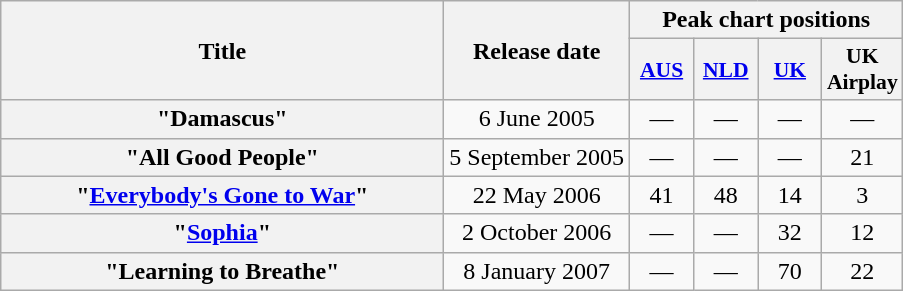<table class="wikitable plainrowheaders" style="text-align:center">
<tr>
<th style="width:18em;" rowspan="2">Title</th>
<th rowspan="2">Release date</th>
<th colspan="4">Peak chart positions</th>
</tr>
<tr>
<th style="width:2.5em; font-size:90%;"><a href='#'>AUS</a></th>
<th style="width:2.5em; font-size:90%;"><a href='#'>NLD</a></th>
<th style="width:2.5em; font-size:90%;"><a href='#'>UK</a></th>
<th style="width:2.5em; font-size:90%;">UK Airplay</th>
</tr>
<tr>
<th scope="row">"Damascus"</th>
<td>6 June 2005</td>
<td>—</td>
<td>—</td>
<td>—</td>
<td>—</td>
</tr>
<tr>
<th scope="row">"All Good People"</th>
<td>5 September 2005</td>
<td>—</td>
<td>—</td>
<td>—</td>
<td>21</td>
</tr>
<tr>
<th scope="row">"<a href='#'>Everybody's Gone to War</a>"</th>
<td>22 May 2006</td>
<td>41</td>
<td>48</td>
<td>14</td>
<td>3</td>
</tr>
<tr>
<th scope="row">"<a href='#'>Sophia</a>"</th>
<td>2 October 2006</td>
<td>—</td>
<td>—</td>
<td>32</td>
<td>12</td>
</tr>
<tr>
<th scope="row">"Learning to Breathe"</th>
<td>8 January 2007</td>
<td>—</td>
<td>—</td>
<td>70</td>
<td>22</td>
</tr>
</table>
